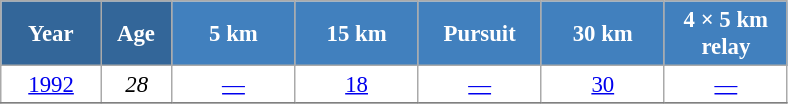<table class="wikitable" style="font-size:95%; text-align:center; border:grey solid 1px; border-collapse:collapse; background:#ffffff;">
<tr>
<th style="background-color:#369; color:white; width:60px;"> Year </th>
<th style="background-color:#369; color:white; width:40px;"> Age </th>
<th style="background-color:#4180be; color:white; width:75px;"> 5 km </th>
<th style="background-color:#4180be; color:white; width:75px;"> 15 km </th>
<th style="background-color:#4180be; color:white; width:75px;"> Pursuit </th>
<th style="background-color:#4180be; color:white; width:75px;"> 30 km </th>
<th style="background-color:#4180be; color:white; width:75px;"> 4 × 5 km <br> relay </th>
</tr>
<tr>
<td><a href='#'>1992</a></td>
<td><em>28</em></td>
<td><a href='#'>—</a></td>
<td><a href='#'>18</a></td>
<td><a href='#'>—</a></td>
<td><a href='#'>30</a></td>
<td><a href='#'>—</a></td>
</tr>
<tr>
</tr>
</table>
